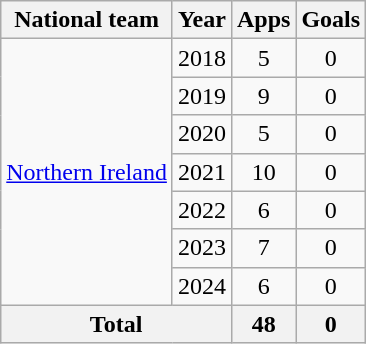<table class="wikitable" style="text-align: center;">
<tr>
<th>National team</th>
<th>Year</th>
<th>Apps</th>
<th>Goals</th>
</tr>
<tr>
<td rowspan="7"><a href='#'>Northern Ireland</a></td>
<td>2018</td>
<td>5</td>
<td>0</td>
</tr>
<tr>
<td>2019</td>
<td>9</td>
<td>0</td>
</tr>
<tr>
<td>2020</td>
<td>5</td>
<td>0</td>
</tr>
<tr>
<td>2021</td>
<td>10</td>
<td>0</td>
</tr>
<tr>
<td>2022</td>
<td>6</td>
<td>0</td>
</tr>
<tr>
<td>2023</td>
<td>7</td>
<td>0</td>
</tr>
<tr>
<td>2024</td>
<td>6</td>
<td>0</td>
</tr>
<tr>
<th colspan="2">Total</th>
<th>48</th>
<th>0</th>
</tr>
</table>
